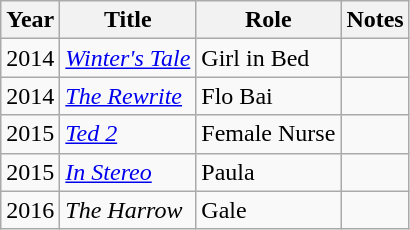<table class="wikitable plainrowheaders sortable">
<tr>
<th scope="col">Year</th>
<th scope="col">Title</th>
<th scope="col">Role</th>
<th class="unsortable">Notes</th>
</tr>
<tr>
<td>2014</td>
<td><em><a href='#'>Winter's Tale</a></em></td>
<td>Girl in Bed</td>
<td></td>
</tr>
<tr>
<td>2014</td>
<td><em><a href='#'>The Rewrite</a></em></td>
<td>Flo Bai</td>
<td></td>
</tr>
<tr>
<td>2015</td>
<td><em><a href='#'>Ted 2</a></em></td>
<td>Female Nurse</td>
<td></td>
</tr>
<tr>
<td>2015</td>
<td><em><a href='#'>In Stereo</a></em></td>
<td>Paula</td>
<td></td>
</tr>
<tr>
<td>2016</td>
<td><em>The Harrow</em></td>
<td>Gale</td>
<td></td>
</tr>
</table>
